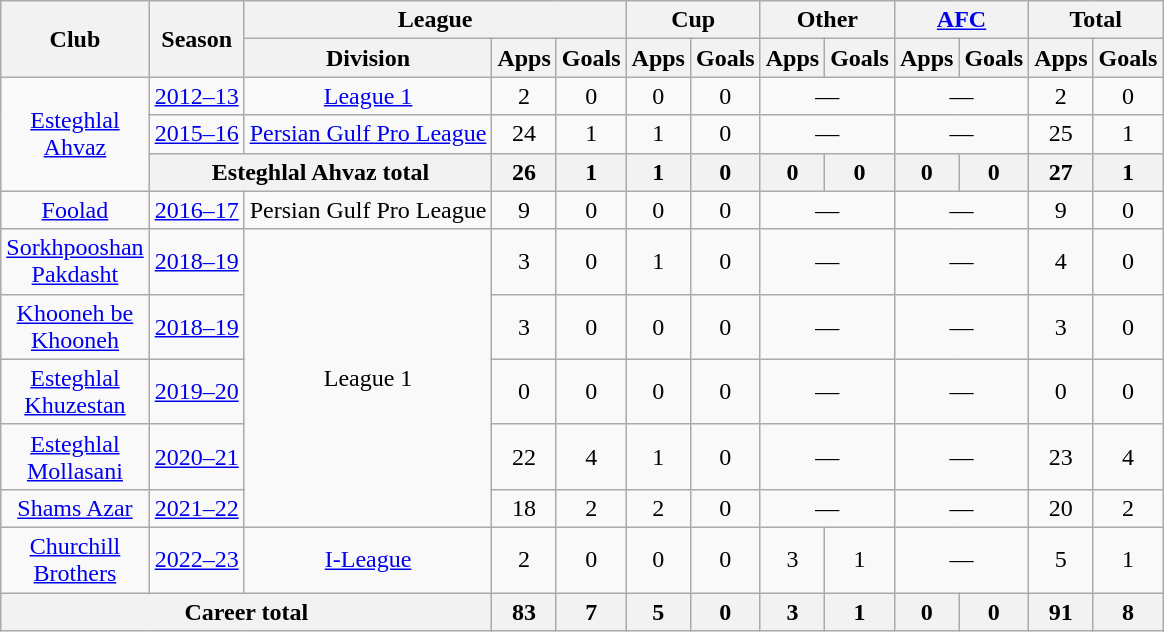<table class="wikitable" style="text-align: center;">
<tr>
<th rowspan="2">Club</th>
<th rowspan="2">Season</th>
<th colspan="3">League</th>
<th colspan="2">Cup</th>
<th colspan="2">Other</th>
<th colspan="2"><a href='#'>AFC</a></th>
<th colspan="2">Total</th>
</tr>
<tr>
<th>Division</th>
<th>Apps</th>
<th>Goals</th>
<th>Apps</th>
<th>Goals</th>
<th>Apps</th>
<th>Goals</th>
<th>Apps</th>
<th>Goals</th>
<th>Apps</th>
<th>Goals</th>
</tr>
<tr>
<td rowspan="3"><a href='#'>Esteghlal <br>Ahvaz</a></td>
<td><a href='#'>2012–13</a></td>
<td rowspan="1"><a href='#'>League 1</a></td>
<td>2</td>
<td>0</td>
<td>0</td>
<td>0</td>
<td colspan="2">—</td>
<td colspan="2">—</td>
<td>2</td>
<td>0</td>
</tr>
<tr>
<td><a href='#'>2015–16</a></td>
<td rowspan="1"><a href='#'>Persian Gulf Pro League</a></td>
<td>24</td>
<td>1</td>
<td>1</td>
<td>0</td>
<td colspan="2">—</td>
<td colspan="2">—</td>
<td>25</td>
<td>1</td>
</tr>
<tr>
<th colspan="2">Esteghlal Ahvaz total</th>
<th>26</th>
<th>1</th>
<th>1</th>
<th>0</th>
<th>0</th>
<th>0</th>
<th>0</th>
<th>0</th>
<th>27</th>
<th>1</th>
</tr>
<tr>
<td rowspan="1"><a href='#'>Foolad</a></td>
<td><a href='#'>2016–17</a></td>
<td rowspan="1">Persian Gulf Pro League</td>
<td>9</td>
<td>0</td>
<td>0</td>
<td>0</td>
<td colspan="2">—</td>
<td colspan="2">—</td>
<td>9</td>
<td>0</td>
</tr>
<tr>
<td rowspan="1"><a href='#'>Sorkhpooshan <br>Pakdasht</a></td>
<td><a href='#'>2018–19</a></td>
<td rowspan="5">League 1</td>
<td>3</td>
<td>0</td>
<td>1</td>
<td>0</td>
<td colspan="2">—</td>
<td colspan="2">—</td>
<td>4</td>
<td>0</td>
</tr>
<tr>
<td rowspan="1"><a href='#'>Khooneh be <br>Khooneh</a></td>
<td><a href='#'>2018–19</a></td>
<td>3</td>
<td>0</td>
<td>0</td>
<td>0</td>
<td colspan="2">—</td>
<td colspan="2">—</td>
<td>3</td>
<td>0</td>
</tr>
<tr>
<td rowspan="1"><a href='#'>Esteghlal <br>Khuzestan</a></td>
<td><a href='#'>2019–20</a></td>
<td>0</td>
<td>0</td>
<td>0</td>
<td>0</td>
<td colspan="2">—</td>
<td colspan="2">—</td>
<td>0</td>
<td>0</td>
</tr>
<tr>
<td rowspan="1"><a href='#'>Esteghlal <br>Mollasani</a></td>
<td><a href='#'>2020–21</a></td>
<td>22</td>
<td>4</td>
<td>1</td>
<td>0</td>
<td colspan="2">—</td>
<td colspan="2">—</td>
<td>23</td>
<td>4</td>
</tr>
<tr>
<td rowspan="1"><a href='#'>Shams Azar</a></td>
<td><a href='#'>2021–22</a></td>
<td>18</td>
<td>2</td>
<td>2</td>
<td>0</td>
<td colspan="2">—</td>
<td colspan="2">—</td>
<td>20</td>
<td>2</td>
</tr>
<tr>
<td rowspan="1"><a href='#'>Churchill <br>Brothers</a></td>
<td><a href='#'>2022–23</a></td>
<td rowspan="1"><a href='#'>I-League</a></td>
<td>2</td>
<td>0</td>
<td>0</td>
<td>0</td>
<td>3</td>
<td>1</td>
<td colspan="2">—</td>
<td>5</td>
<td>1</td>
</tr>
<tr>
<th colspan="3">Career total</th>
<th>83</th>
<th>7</th>
<th>5</th>
<th>0</th>
<th>3</th>
<th>1</th>
<th>0</th>
<th>0</th>
<th>91</th>
<th>8</th>
</tr>
</table>
